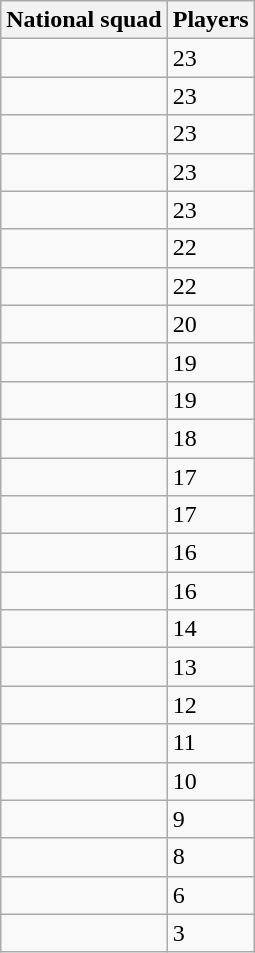<table class="wikitable sortable">
<tr>
<th>National squad</th>
<th>Players</th>
</tr>
<tr>
<td></td>
<td>23</td>
</tr>
<tr>
<td></td>
<td>23</td>
</tr>
<tr>
<td></td>
<td>23</td>
</tr>
<tr>
<td></td>
<td>23</td>
</tr>
<tr>
<td></td>
<td>23</td>
</tr>
<tr>
<td></td>
<td>22</td>
</tr>
<tr>
<td></td>
<td>22</td>
</tr>
<tr>
<td></td>
<td>20</td>
</tr>
<tr>
<td></td>
<td>19</td>
</tr>
<tr>
<td></td>
<td>19</td>
</tr>
<tr>
<td></td>
<td>18</td>
</tr>
<tr>
<td></td>
<td>17</td>
</tr>
<tr>
<td></td>
<td>17</td>
</tr>
<tr>
<td></td>
<td>16</td>
</tr>
<tr>
<td></td>
<td>16</td>
</tr>
<tr>
<td></td>
<td>14</td>
</tr>
<tr>
<td></td>
<td>13</td>
</tr>
<tr>
<td></td>
<td>12</td>
</tr>
<tr>
<td></td>
<td>11</td>
</tr>
<tr>
<td></td>
<td>10</td>
</tr>
<tr>
<td></td>
<td>9</td>
</tr>
<tr>
<td></td>
<td>8</td>
</tr>
<tr>
<td></td>
<td>6</td>
</tr>
<tr>
<td></td>
<td>3</td>
</tr>
</table>
